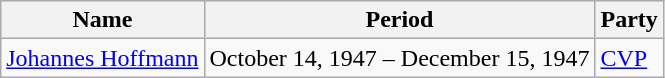<table class="wikitable">
<tr>
<th>Name</th>
<th>Period</th>
<th>Party</th>
</tr>
<tr>
<td><a href='#'>Johannes Hoffmann</a></td>
<td>October 14, 1947 – December 15, 1947</td>
<td><a href='#'>CVP</a></td>
</tr>
</table>
